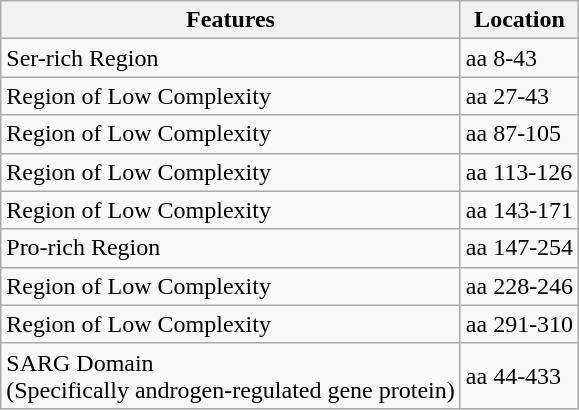<table class="wikitable">
<tr>
<th>Features</th>
<th>Location</th>
</tr>
<tr>
<td>Ser-rich Region</td>
<td>aa 8-43</td>
</tr>
<tr>
<td>Region of Low Complexity</td>
<td>aa 27-43</td>
</tr>
<tr>
<td>Region of Low Complexity</td>
<td>aa 87-105</td>
</tr>
<tr>
<td>Region of Low Complexity</td>
<td>aa 113-126</td>
</tr>
<tr>
<td>Region of Low Complexity</td>
<td>aa 143-171</td>
</tr>
<tr>
<td>Pro-rich Region</td>
<td>aa 147-254</td>
</tr>
<tr>
<td>Region of Low Complexity</td>
<td>aa 228-246</td>
</tr>
<tr>
<td>Region of Low Complexity</td>
<td>aa 291-310</td>
</tr>
<tr>
<td>SARG Domain<br>(Specifically androgen-regulated gene protein)</td>
<td>aa 44-433</td>
</tr>
</table>
